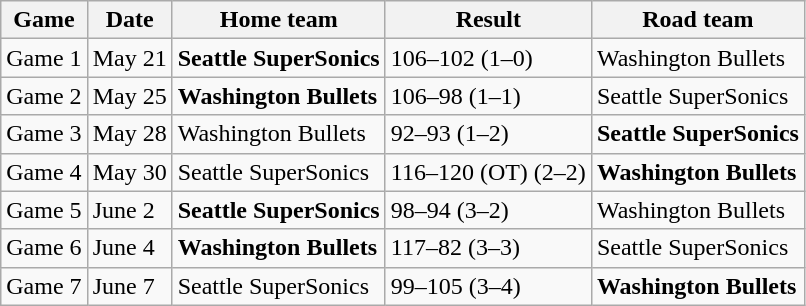<table class="wikitable">
<tr>
<th>Game</th>
<th>Date</th>
<th>Home team</th>
<th>Result</th>
<th>Road team</th>
</tr>
<tr>
<td>Game 1</td>
<td>May 21</td>
<td><strong>Seattle SuperSonics</strong></td>
<td>106–102 (1–0)</td>
<td>Washington Bullets</td>
</tr>
<tr>
<td>Game 2</td>
<td>May 25</td>
<td><strong>Washington Bullets</strong></td>
<td>106–98 (1–1)</td>
<td>Seattle SuperSonics</td>
</tr>
<tr>
<td>Game 3</td>
<td>May 28</td>
<td>Washington Bullets</td>
<td>92–93 (1–2)</td>
<td><strong>Seattle SuperSonics</strong></td>
</tr>
<tr>
<td>Game 4</td>
<td>May 30</td>
<td>Seattle SuperSonics</td>
<td>116–120 (OT) (2–2)</td>
<td><strong>Washington Bullets</strong></td>
</tr>
<tr>
<td>Game 5</td>
<td>June 2</td>
<td><strong>Seattle SuperSonics</strong></td>
<td>98–94 (3–2)</td>
<td>Washington Bullets</td>
</tr>
<tr>
<td>Game 6</td>
<td>June 4</td>
<td><strong>Washington Bullets</strong></td>
<td>117–82 (3–3)</td>
<td>Seattle SuperSonics</td>
</tr>
<tr>
<td>Game 7</td>
<td>June 7</td>
<td>Seattle SuperSonics</td>
<td>99–105 (3–4)</td>
<td><strong>Washington Bullets</strong></td>
</tr>
</table>
